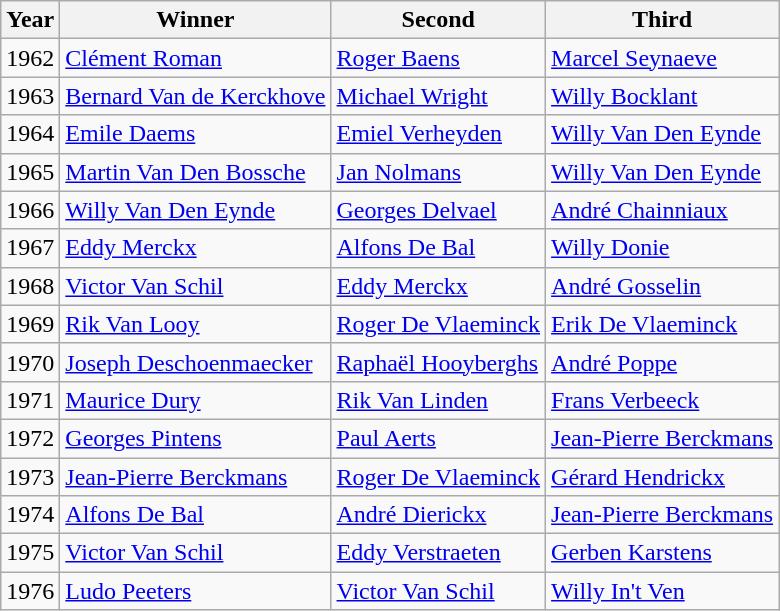<table class="wikitable">
<tr>
<th>Year</th>
<th>Winner</th>
<th>Second</th>
<th>Third</th>
</tr>
<tr>
<td>1962</td>
<td> <a href='#'>Clément Roman</a></td>
<td> <a href='#'>Roger Baens</a></td>
<td> <a href='#'>Marcel Seynaeve</a></td>
</tr>
<tr>
<td>1963</td>
<td> <a href='#'>Bernard Van de Kerckhove</a></td>
<td> <a href='#'>Michael Wright</a></td>
<td> <a href='#'>Willy Bocklant</a></td>
</tr>
<tr>
<td>1964</td>
<td> <a href='#'>Emile Daems</a></td>
<td> <a href='#'>Emiel Verheyden</a></td>
<td> <a href='#'>Willy Van Den Eynde</a></td>
</tr>
<tr>
<td>1965</td>
<td> <a href='#'>Martin Van Den Bossche</a></td>
<td> <a href='#'>Jan Nolmans</a></td>
<td> <a href='#'>Willy Van Den Eynde</a></td>
</tr>
<tr>
<td>1966</td>
<td> <a href='#'>Willy Van Den Eynde</a></td>
<td> <a href='#'>Georges Delvael</a></td>
<td> <a href='#'>André Chainniaux</a></td>
</tr>
<tr>
<td>1967</td>
<td> <a href='#'>Eddy Merckx</a></td>
<td> <a href='#'>Alfons De Bal</a></td>
<td> <a href='#'>Willy Donie</a></td>
</tr>
<tr>
<td>1968</td>
<td> <a href='#'>Victor Van Schil</a></td>
<td> <a href='#'>Eddy Merckx</a></td>
<td> <a href='#'>André Gosselin</a></td>
</tr>
<tr>
<td>1969</td>
<td> <a href='#'>Rik Van Looy</a></td>
<td> <a href='#'>Roger De Vlaeminck</a></td>
<td> <a href='#'>Erik De Vlaeminck</a></td>
</tr>
<tr>
<td>1970</td>
<td> <a href='#'>Joseph Deschoenmaecker</a></td>
<td> <a href='#'>Raphaël Hooyberghs</a></td>
<td> <a href='#'>André Poppe</a></td>
</tr>
<tr>
<td>1971</td>
<td> <a href='#'>Maurice Dury</a></td>
<td> <a href='#'>Rik Van Linden</a></td>
<td> <a href='#'>Frans Verbeeck</a></td>
</tr>
<tr>
<td>1972</td>
<td> <a href='#'>Georges Pintens</a></td>
<td> <a href='#'>Paul Aerts</a></td>
<td> <a href='#'>Jean-Pierre Berckmans</a></td>
</tr>
<tr>
<td>1973</td>
<td> <a href='#'>Jean-Pierre Berckmans</a></td>
<td> <a href='#'>Roger De Vlaeminck</a></td>
<td> <a href='#'>Gérard Hendrickx</a></td>
</tr>
<tr>
<td>1974</td>
<td> <a href='#'>Alfons De Bal</a></td>
<td> <a href='#'>André Dierickx</a></td>
<td> <a href='#'>Jean-Pierre Berckmans</a></td>
</tr>
<tr>
<td>1975</td>
<td> <a href='#'>Victor Van Schil</a></td>
<td> <a href='#'>Eddy Verstraeten</a></td>
<td> <a href='#'>Gerben Karstens</a></td>
</tr>
<tr>
<td>1976</td>
<td> <a href='#'>Ludo Peeters</a></td>
<td> <a href='#'>Victor Van Schil</a></td>
<td> <a href='#'>Willy In't Ven</a></td>
</tr>
</table>
